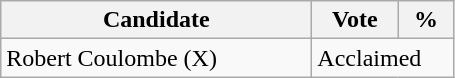<table class="wikitable">
<tr>
<th bgcolor="#DDDDFF" width="200px">Candidate</th>
<th bgcolor="#DDDDFF" width="50px">Vote</th>
<th bgcolor="#DDDDFF" width="30px">%</th>
</tr>
<tr>
<td>Robert Coulombe (X)</td>
<td colspan="2">Acclaimed</td>
</tr>
</table>
